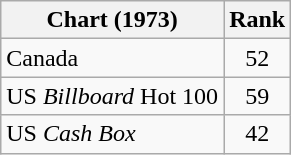<table class="wikitable sortable">
<tr>
<th align="left">Chart (1973)</th>
<th style="text-align:center;">Rank</th>
</tr>
<tr>
<td>Canada</td>
<td style="text-align:center;">52</td>
</tr>
<tr>
<td>US <em>Billboard</em> Hot 100</td>
<td style="text-align:center;">59</td>
</tr>
<tr>
<td>US <em>Cash Box</em></td>
<td style="text-align:center;">42</td>
</tr>
</table>
